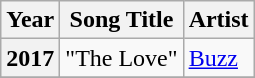<table class="wikitable plainrowheaders">
<tr>
<th>Year</th>
<th>Song Title</th>
<th>Artist</th>
</tr>
<tr>
<th scope="row">2017</th>
<td>"The Love" </td>
<td><a href='#'>Buzz</a></td>
</tr>
<tr>
</tr>
</table>
